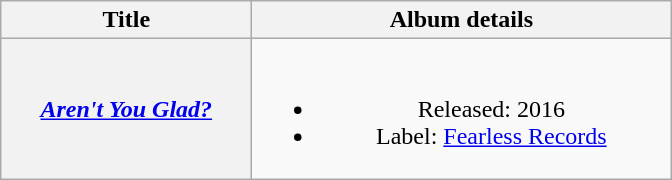<table class="wikitable plainrowheaders" style="text-align:center;">
<tr>
<th scope="col" style="width:10em;">Title</th>
<th scope="col" style="width:17em;">Album details</th>
</tr>
<tr>
<th scope="row"><em><a href='#'>Aren't You Glad?</a></em></th>
<td><br><ul><li>Released: 2016</li><li>Label: <a href='#'>Fearless Records</a></li></ul></td>
</tr>
</table>
